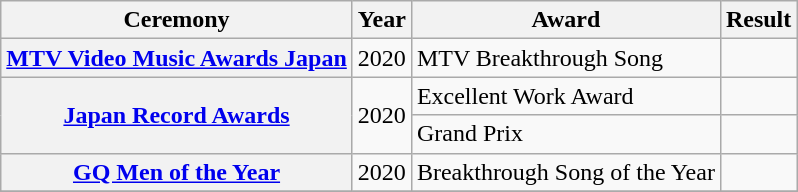<table class="wikitable sortable plainrowheaders">
<tr>
<th scope="col">Ceremony</th>
<th scope="col">Year</th>
<th scope="col">Award</th>
<th scope="col">Result</th>
</tr>
<tr>
<th scope="row"><a href='#'>MTV Video Music Awards Japan</a></th>
<td>2020</td>
<td>MTV Breakthrough Song</td>
<td></td>
</tr>
<tr>
<th scope="row" rowspan="2"><a href='#'>Japan Record Awards</a></th>
<td rowspan="2">2020</td>
<td>Excellent Work Award</td>
<td></td>
</tr>
<tr>
<td>Grand Prix</td>
<td></td>
</tr>
<tr>
<th scope="row"><a href='#'>GQ Men of the Year</a></th>
<td>2020</td>
<td>Breakthrough Song of the Year</td>
<td></td>
</tr>
<tr>
</tr>
</table>
